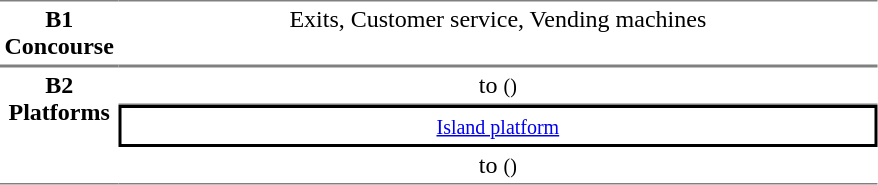<table table border=0 cellspacing=0 cellpadding=3>
<tr>
<td style="border-bottom:solid 1px gray; border-top:solid 1px gray;text-align:center" valign=top><strong>B1<br>Concourse</strong></td>
<td style="border-bottom:solid 1px gray; border-top:solid 1px gray;text-align:center;" valign=top width=500>Exits, Customer service, Vending machines</td>
</tr>
<tr>
<td style="border-bottom:solid 1px gray; border-top:solid 1px gray;text-align:center" rowspan="6" valign=top><strong>B2<br>Platforms</strong></td>
<td style="border-bottom:solid 1px gray; border-top:solid 1px gray;text-align:center;">  to  <small>()</small></td>
</tr>
<tr>
<td style="border-right:solid 2px black;border-left:solid 2px black;border-top:solid 2px black;border-bottom:solid 2px black;text-align:center;" colspan=2><small><a href='#'>Island platform</a></small></td>
</tr>
<tr>
<td style="border-bottom:solid 1px gray;text-align:center;"> to  <small>()</small> </td>
</tr>
</table>
